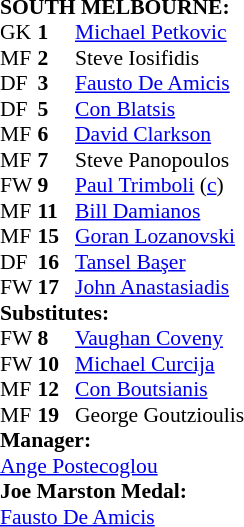<table style="font-size: 90%" cellspacing="0" cellpadding="0">
<tr>
<td colspan="4"><strong>SOUTH MELBOURNE:</strong></td>
</tr>
<tr>
<th width=25></th>
<th width=25></th>
</tr>
<tr>
<td>GK</td>
<td><strong>1</strong></td>
<td> <a href='#'>Michael Petkovic</a></td>
</tr>
<tr>
<td>MF</td>
<td><strong>2</strong></td>
<td> Steve Iosifidis</td>
</tr>
<tr>
<td>DF</td>
<td><strong>3</strong></td>
<td> <a href='#'>Fausto De Amicis</a></td>
</tr>
<tr>
<td>DF</td>
<td><strong>5</strong></td>
<td> <a href='#'>Con Blatsis</a></td>
</tr>
<tr>
<td>MF</td>
<td><strong>6</strong></td>
<td> <a href='#'>David Clarkson</a></td>
</tr>
<tr>
<td>MF</td>
<td><strong>7</strong></td>
<td> Steve Panopoulos</td>
</tr>
<tr>
<td>FW</td>
<td><strong>9</strong></td>
<td> <a href='#'>Paul Trimboli</a> (<a href='#'>c</a>)</td>
</tr>
<tr>
<td>MF</td>
<td><strong>11</strong></td>
<td> <a href='#'>Bill Damianos</a></td>
</tr>
<tr>
<td>MF</td>
<td><strong>15</strong></td>
<td> <a href='#'>Goran Lozanovski</a></td>
<td></td>
<td></td>
<td></td>
</tr>
<tr>
<td>DF</td>
<td><strong>16</strong></td>
<td> <a href='#'>Tansel Başer</a></td>
</tr>
<tr>
<td>FW</td>
<td><strong>17</strong></td>
<td> <a href='#'>John Anastasiadis</a></td>
<td></td>
<td></td>
<td></td>
</tr>
<tr>
<td colspan=3><strong>Substitutes:</strong></td>
</tr>
<tr>
<td>FW</td>
<td><strong>8</strong></td>
<td> <a href='#'>Vaughan Coveny</a></td>
<td></td>
<td></td>
<td></td>
</tr>
<tr>
<td>FW</td>
<td><strong>10</strong></td>
<td> <a href='#'>Michael Curcija</a></td>
</tr>
<tr>
<td>MF</td>
<td><strong>12</strong></td>
<td> <a href='#'>Con Boutsianis</a></td>
<td></td>
<td></td>
<td></td>
</tr>
<tr>
<td>MF</td>
<td><strong>19</strong></td>
<td>  George Goutzioulis</td>
</tr>
<tr>
<td colspan=3><strong>Manager:</strong></td>
</tr>
<tr>
<td colspan=4> <a href='#'>Ange Postecoglou</a></td>
</tr>
<tr>
<td colspan=3><strong>Joe Marston Medal:</strong></td>
</tr>
<tr>
<td colspan=4> <a href='#'>Fausto De Amicis</a></td>
</tr>
</table>
